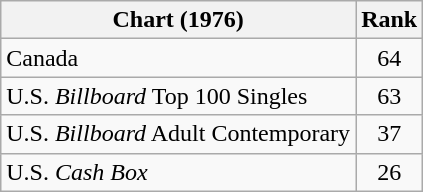<table class="wikitable sortable">
<tr>
<th align="left">Chart (1976)</th>
<th style="text-align:center;">Rank</th>
</tr>
<tr>
<td>Canada </td>
<td style="text-align:center;">64</td>
</tr>
<tr>
<td>U.S. <em>Billboard</em> Top 100 Singles</td>
<td style="text-align:center;">63</td>
</tr>
<tr>
<td>U.S. <em>Billboard</em> Adult Contemporary</td>
<td style="text-align:center;">37</td>
</tr>
<tr>
<td>U.S. <em>Cash Box</em></td>
<td style="text-align:center;">26</td>
</tr>
</table>
